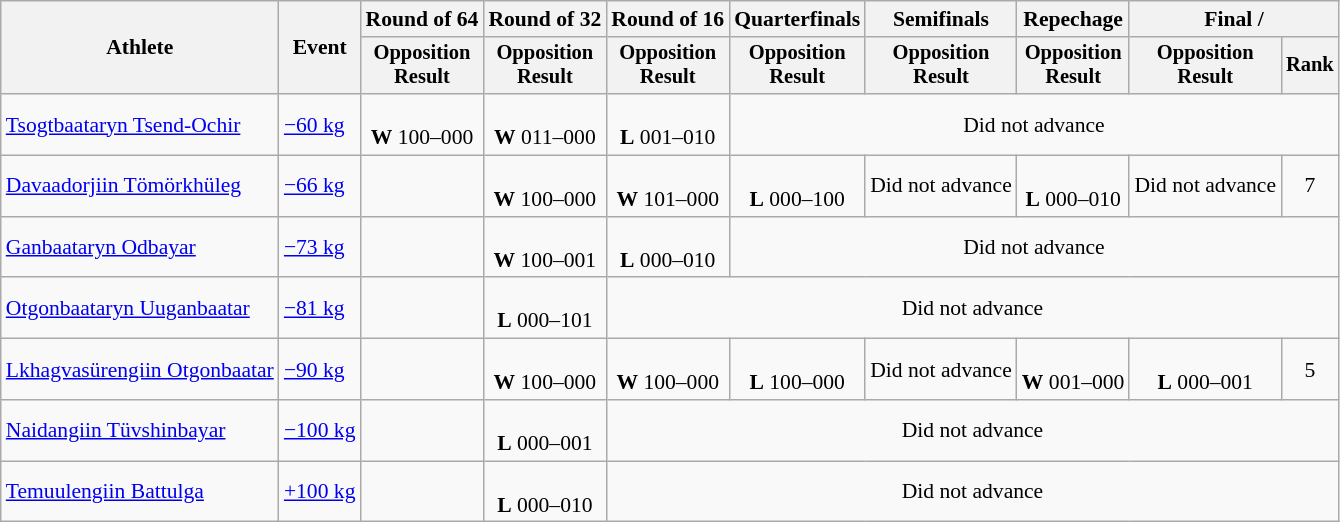<table class="wikitable" style="font-size:90%">
<tr>
<th rowspan="2">Athlete</th>
<th rowspan="2">Event</th>
<th>Round of 64</th>
<th>Round of 32</th>
<th>Round of 16</th>
<th>Quarterfinals</th>
<th>Semifinals</th>
<th>Repechage</th>
<th colspan=2>Final / </th>
</tr>
<tr style="font-size:95%">
<th>Opposition<br>Result</th>
<th>Opposition<br>Result</th>
<th>Opposition<br>Result</th>
<th>Opposition<br>Result</th>
<th>Opposition<br>Result</th>
<th>Opposition<br>Result</th>
<th>Opposition<br>Result</th>
<th>Rank</th>
</tr>
<tr align=center>
<td align=left><a href='#'>Tsogtbaataryn Tsend-Ochir</a></td>
<td align=left><a href='#'>−60 kg</a></td>
<td><br><strong>W</strong> 100–000</td>
<td><br><strong>W</strong> 011–000</td>
<td><br><strong>L</strong> 001–010</td>
<td colspan=5>Did not advance</td>
</tr>
<tr align=center>
<td align=left><a href='#'>Davaadorjiin Tömörkhüleg</a></td>
<td align=left><a href='#'>−66 kg</a></td>
<td></td>
<td><br><strong>W</strong> 100–000</td>
<td><br><strong>W</strong> 101–000</td>
<td><br><strong>L</strong> 000–100</td>
<td>Did not advance</td>
<td><br><strong>L</strong> 000–010</td>
<td>Did not advance</td>
<td>7</td>
</tr>
<tr align=center>
<td align=left><a href='#'>Ganbaataryn Odbayar</a></td>
<td align=left><a href='#'>−73 kg</a></td>
<td></td>
<td><br><strong>W</strong> 100–001</td>
<td><br><strong>L</strong> 000–010</td>
<td colspan=5>Did not advance</td>
</tr>
<tr align=center>
<td align=left><a href='#'>Otgonbaataryn Uuganbaatar</a></td>
<td align=left><a href='#'>−81 kg</a></td>
<td></td>
<td><br><strong>L</strong> 000–101</td>
<td colspan=6>Did not advance</td>
</tr>
<tr align=center>
<td align=left><a href='#'>Lkhagvasürengiin Otgonbaatar</a></td>
<td align=left><a href='#'>−90 kg</a></td>
<td></td>
<td><br><strong>W</strong> 100–000</td>
<td><br><strong>W</strong> 100–000</td>
<td><br><strong>L</strong> 100–000</td>
<td>Did not advance</td>
<td><br><strong>W</strong> 001–000</td>
<td><br><strong>L</strong> 000–001</td>
<td>5</td>
</tr>
<tr align=center>
<td align=left><a href='#'>Naidangiin Tüvshinbayar</a></td>
<td align=left><a href='#'>−100 kg</a></td>
<td></td>
<td><br><strong>L</strong> 000–001</td>
<td colspan=6>Did not advance</td>
</tr>
<tr align=center>
<td align=left><a href='#'>Temuulengiin Battulga</a></td>
<td align=left><a href='#'>+100 kg</a></td>
<td></td>
<td><br><strong>L</strong> 000–010</td>
<td colspan=6>Did not advance</td>
</tr>
</table>
